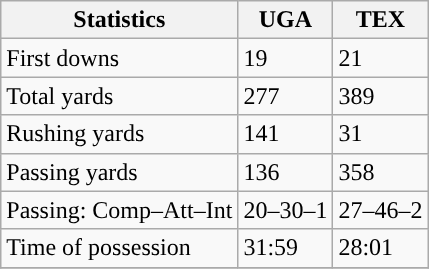<table class="wikitable" style="float: left;">
<tr>
<th>Statistics</th>
<th>UGA</th>
<th>TEX</th>
</tr>
<tr>
<td>First downs</td>
<td>19</td>
<td>21</td>
</tr>
<tr>
<td>Total yards</td>
<td>277</td>
<td>389</td>
</tr>
<tr>
<td>Rushing yards</td>
<td>141</td>
<td>31</td>
</tr>
<tr>
<td>Passing yards</td>
<td>136</td>
<td>358</td>
</tr>
<tr>
<td>Passing: Comp–Att–Int</td>
<td>20–30–1</td>
<td>27–46–2</td>
</tr>
<tr>
<td>Time of possession</td>
<td>31:59</td>
<td>28:01</td>
</tr>
<tr>
</tr>
</table>
